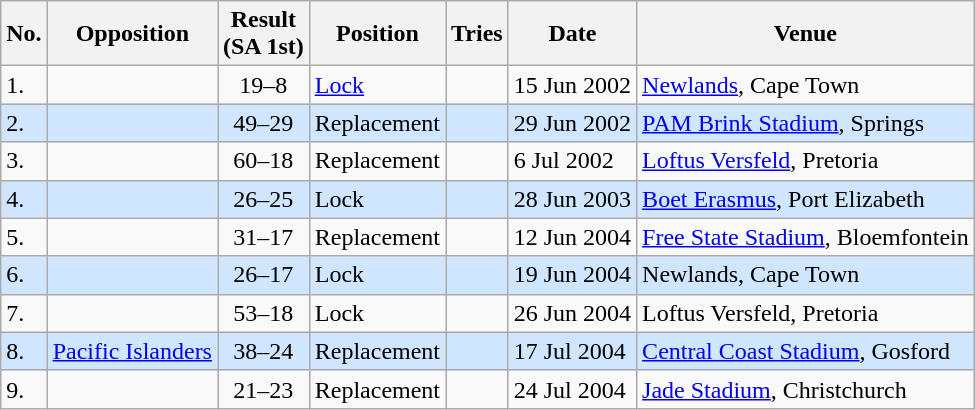<table class="wikitable sortable">
<tr>
<th>No.</th>
<th>Opposition</th>
<th>Result<br>(SA 1st)</th>
<th>Position</th>
<th>Tries</th>
<th>Date</th>
<th>Venue</th>
</tr>
<tr>
<td>1.</td>
<td></td>
<td align="center">19–8</td>
<td><a href='#'>Lock</a></td>
<td></td>
<td>15 Jun 2002</td>
<td><a href='#'>Newlands</a>, Cape Town</td>
</tr>
<tr style="background: #D0E6FF;">
<td>2.</td>
<td></td>
<td align="center">49–29</td>
<td>Replacement</td>
<td></td>
<td>29 Jun 2002</td>
<td><a href='#'>PAM Brink Stadium</a>, Springs</td>
</tr>
<tr>
<td>3.</td>
<td></td>
<td align="center">60–18</td>
<td>Replacement</td>
<td></td>
<td>6 Jul 2002</td>
<td><a href='#'>Loftus Versfeld</a>, Pretoria</td>
</tr>
<tr style="background: #D0E6FF;">
<td>4.</td>
<td></td>
<td align="center">26–25</td>
<td>Lock</td>
<td></td>
<td>28 Jun 2003</td>
<td><a href='#'>Boet Erasmus</a>, Port Elizabeth</td>
</tr>
<tr>
<td>5.</td>
<td></td>
<td align="center">31–17</td>
<td>Replacement</td>
<td></td>
<td>12 Jun 2004</td>
<td><a href='#'>Free State Stadium</a>, Bloemfontein</td>
</tr>
<tr style="background: #D0E6FF;">
<td>6.</td>
<td></td>
<td align="center">26–17</td>
<td>Lock</td>
<td></td>
<td>19 Jun 2004</td>
<td>Newlands, Cape Town</td>
</tr>
<tr>
<td>7.</td>
<td></td>
<td align="center">53–18</td>
<td>Lock</td>
<td></td>
<td>26 Jun 2004</td>
<td>Loftus Versfeld, Pretoria</td>
</tr>
<tr style="background: #D0E6FF;">
<td>8.</td>
<td> <a href='#'>Pacific Islanders</a></td>
<td align="center">38–24</td>
<td>Replacement</td>
<td></td>
<td>17 Jul 2004</td>
<td><a href='#'>Central Coast Stadium</a>, Gosford</td>
</tr>
<tr>
<td>9.</td>
<td></td>
<td align="center">21–23</td>
<td>Replacement</td>
<td></td>
<td>24 Jul 2004</td>
<td><a href='#'>Jade Stadium</a>, Christchurch</td>
</tr>
</table>
